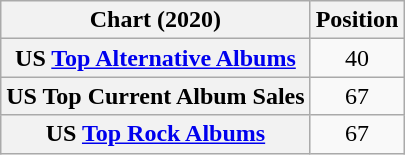<table class="wikitable sortable plainrowheaders" style="text-align:center">
<tr>
<th scope="col">Chart (2020)</th>
<th scope="col">Position</th>
</tr>
<tr>
<th scope="row">US <a href='#'>Top Alternative Albums</a></th>
<td>40</td>
</tr>
<tr>
<th scope="row">US Top Current Album Sales</th>
<td>67</td>
</tr>
<tr>
<th scope="row">US <a href='#'>Top Rock Albums</a></th>
<td>67</td>
</tr>
</table>
